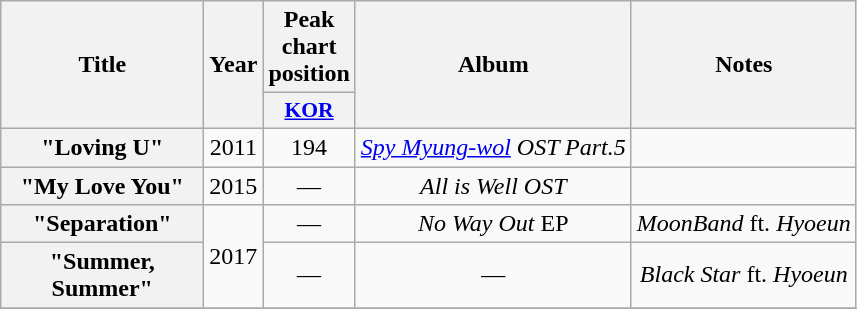<table class="wikitable plainrowheaders" style="text-align:center">
<tr>
<th rowspan="2" scope="col" style="width:8em;">Title</th>
<th rowspan="2" scope="col">Year</th>
<th scope="col" colspan="1">Peak chart position</th>
<th scope="col" rowspan="2">Album</th>
<th scope="col" rowspan="2">Notes</th>
</tr>
<tr>
<th scope="col" style="width:3.5em;font-size:90%;"><a href='#'>KOR</a><br></th>
</tr>
<tr>
<th scope="row">"Loving U"</th>
<td>2011</td>
<td>194</td>
<td><em><a href='#'>Spy Myung-wol</a> OST Part.5</em></td>
<td></td>
</tr>
<tr>
<th scope="row">"My Love You"</th>
<td>2015</td>
<td>—</td>
<td><em>All is Well OST</em></td>
<td></td>
</tr>
<tr>
<th scope="row">"Separation"</th>
<td rowspan="2">2017</td>
<td>—</td>
<td><em>No Way Out</em> EP</td>
<td><em>MoonBand</em> ft. <em>Hyoeun</em></td>
</tr>
<tr>
<th scope="row">"Summer, Summer"</th>
<td>—</td>
<td>—</td>
<td><em>Black Star</em> ft. <em>Hyoeun</em></td>
</tr>
<tr>
</tr>
</table>
